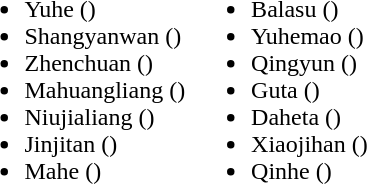<table>
<tr>
<td valign="top"><br><ul><li>Yuhe ()</li><li>Shangyanwan  ()</li><li>Zhenchuan ()</li><li>Mahuangliang ()</li><li>Niujialiang ()</li><li>Jinjitan ()</li><li>Mahe ()</li></ul></td>
<td valign="top"><br><ul><li>Balasu  ()</li><li>Yuhemao ()</li><li>Qingyun ()</li><li>Guta ()</li><li>Daheta ()</li><li>Xiaojihan  ()</li><li>Qinhe ()</li></ul></td>
</tr>
</table>
